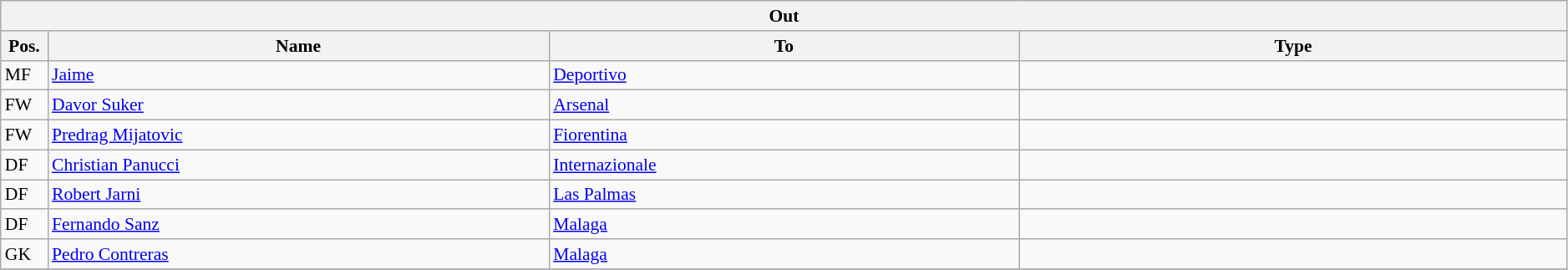<table class="wikitable" style="font-size:90%;width:99%;">
<tr>
<th colspan="4">Out</th>
</tr>
<tr>
<th width=3%>Pos.</th>
<th width=32%>Name</th>
<th width=30%>To</th>
<th width=35%>Type</th>
</tr>
<tr>
<td>MF</td>
<td><a href='#'>Jaime</a></td>
<td><a href='#'>Deportivo</a></td>
<td></td>
</tr>
<tr>
<td>FW</td>
<td><a href='#'>Davor Suker</a></td>
<td><a href='#'>Arsenal</a></td>
<td></td>
</tr>
<tr>
<td>FW</td>
<td><a href='#'>Predrag Mijatovic</a></td>
<td><a href='#'>Fiorentina</a></td>
<td></td>
</tr>
<tr>
<td>DF</td>
<td><a href='#'>Christian Panucci</a></td>
<td><a href='#'>Internazionale</a></td>
<td></td>
</tr>
<tr>
<td>DF</td>
<td><a href='#'>Robert Jarni</a></td>
<td><a href='#'>Las Palmas</a></td>
<td></td>
</tr>
<tr>
<td>DF</td>
<td><a href='#'>Fernando Sanz</a></td>
<td><a href='#'>Malaga</a></td>
<td></td>
</tr>
<tr>
<td>GK</td>
<td><a href='#'>Pedro Contreras</a></td>
<td><a href='#'>Malaga</a></td>
<td></td>
</tr>
<tr>
</tr>
</table>
